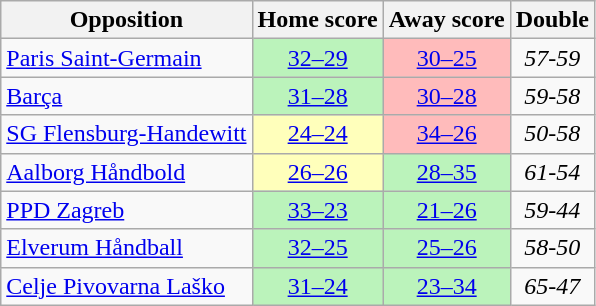<table class="wikitable" style="text-align: center">
<tr>
<th>Opposition</th>
<th>Home score</th>
<th>Away score</th>
<th>Double</th>
</tr>
<tr>
<td align="left"> <a href='#'>Paris Saint-Germain</a></td>
<td bgcolor=#BBF3BB><a href='#'>32–29</a></td>
<td bgcolor=#FFBBBB><a href='#'>30–25</a></td>
<td><em>57-59</em></td>
</tr>
<tr>
<td align="left"> <a href='#'>Barça</a></td>
<td bgcolor=#BBF3BB><a href='#'>31–28</a></td>
<td bgcolor=#FFBBBB><a href='#'>30–28</a></td>
<td><em>59-58</em></td>
</tr>
<tr>
<td align="left"> <a href='#'>SG Flensburg-Handewitt</a></td>
<td bgcolor=#FFFFBB><a href='#'>24–24</a></td>
<td bgcolor=#FFBBBB><a href='#'>34–26</a></td>
<td><em>50-58</em></td>
</tr>
<tr>
<td align="left"> <a href='#'>Aalborg Håndbold</a></td>
<td bgcolor=#FFFFBB><a href='#'>26–26</a></td>
<td bgcolor=#BBF3BB><a href='#'>28–35</a></td>
<td><em>61-54</em></td>
</tr>
<tr>
<td align="left"> <a href='#'>PPD Zagreb</a></td>
<td bgcolor=#BBF3BB><a href='#'>33–23</a></td>
<td bgcolor=#BBF3BB><a href='#'>21–26</a></td>
<td><em>59-44</em></td>
</tr>
<tr>
<td align="left"> <a href='#'>Elverum Håndball</a></td>
<td bgcolor=#BBF3BB><a href='#'>32–25</a></td>
<td bgcolor=#BBF3BB><a href='#'>25–26</a></td>
<td><em>58-50</em></td>
</tr>
<tr>
<td align="left"> <a href='#'>Celje Pivovarna Laško</a></td>
<td bgcolor=#BBF3BB><a href='#'>31–24</a></td>
<td bgcolor=#BBF3BB><a href='#'>23–34</a></td>
<td><em>65-47</em></td>
</tr>
</table>
